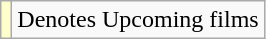<table class="wikitable">
<tr>
<td style="background:#ffc;"></td>
<td>Denotes Upcoming films</td>
</tr>
</table>
